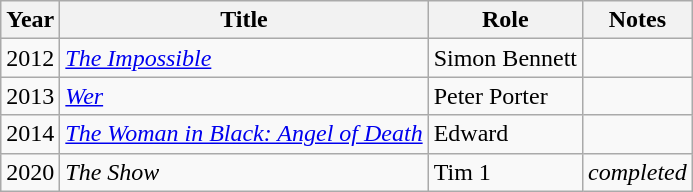<table class="wikitable sortable">
<tr>
<th>Year</th>
<th>Title</th>
<th>Role</th>
<th>Notes</th>
</tr>
<tr>
<td>2012</td>
<td><em><a href='#'>The Impossible</a></em></td>
<td>Simon Bennett</td>
<td></td>
</tr>
<tr>
<td>2013</td>
<td><em><a href='#'>Wer</a></em></td>
<td>Peter Porter</td>
<td></td>
</tr>
<tr>
<td>2014</td>
<td><em><a href='#'>The Woman in Black: Angel of Death</a></em></td>
<td>Edward</td>
<td></td>
</tr>
<tr>
<td>2020</td>
<td><em>The Show</em></td>
<td>Tim 1</td>
<td><em>completed</em></td>
</tr>
</table>
